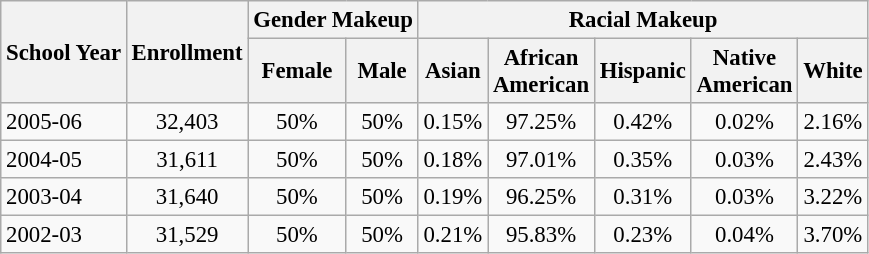<table class="wikitable" style="font-size: 95%;">
<tr>
<th rowspan="2">School Year</th>
<th rowspan="2">Enrollment</th>
<th colspan="2">Gender Makeup</th>
<th colspan="5">Racial Makeup</th>
</tr>
<tr>
<th>Female</th>
<th>Male</th>
<th>Asian</th>
<th>African <br>American</th>
<th>Hispanic</th>
<th>Native <br>American</th>
<th>White</th>
</tr>
<tr>
<td style="text-align:left;">2005-06</td>
<td style="text-align:center;">32,403</td>
<td style="text-align:center;">50%</td>
<td style="text-align:center;">50%</td>
<td style="text-align:center;">0.15%</td>
<td style="text-align:center;">97.25%</td>
<td style="text-align:center;">0.42%</td>
<td style="text-align:center;">0.02%</td>
<td style="text-align:center;">2.16%</td>
</tr>
<tr>
<td style="text-align:left;">2004-05</td>
<td style="text-align:center;">31,611</td>
<td style="text-align:center;">50%</td>
<td style="text-align:center;">50%</td>
<td style="text-align:center;">0.18%</td>
<td style="text-align:center;">97.01%</td>
<td style="text-align:center;">0.35%</td>
<td style="text-align:center;">0.03%</td>
<td style="text-align:center;">2.43%</td>
</tr>
<tr>
<td style="text-align:left;">2003-04</td>
<td style="text-align:center;">31,640</td>
<td style="text-align:center;">50%</td>
<td style="text-align:center;">50%</td>
<td style="text-align:center;">0.19%</td>
<td style="text-align:center;">96.25%</td>
<td style="text-align:center;">0.31%</td>
<td style="text-align:center;">0.03%</td>
<td style="text-align:center;">3.22%</td>
</tr>
<tr>
<td style="text-align:left;">2002-03</td>
<td style="text-align:center;">31,529</td>
<td style="text-align:center;">50%</td>
<td style="text-align:center;">50%</td>
<td style="text-align:center;">0.21%</td>
<td style="text-align:center;">95.83%</td>
<td style="text-align:center;">0.23%</td>
<td style="text-align:center;">0.04%</td>
<td style="text-align:center;">3.70%</td>
</tr>
</table>
